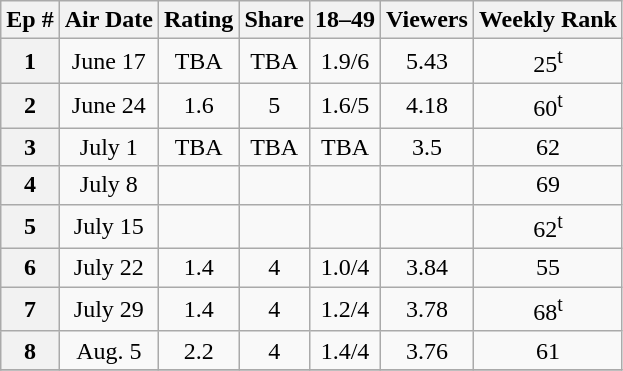<table class="wikitable" style="text-align: center">
<tr>
<th>Ep #</th>
<th>Air Date</th>
<th>Rating</th>
<th>Share</th>
<th>18–49</th>
<th>Viewers</th>
<th>Weekly Rank</th>
</tr>
<tr>
<th>1</th>
<td style="text-align:center">June 17</td>
<td style="text-align:center">TBA</td>
<td style="text-align:center">TBA</td>
<td style="text-align:center">1.9/6</td>
<td style="text-align:center">5.43</td>
<td style="text-align:center">25<sup>t</sup></td>
</tr>
<tr>
<th>2</th>
<td style="text-align:center">June 24</td>
<td style="text-align:center">1.6</td>
<td style="text-align:center">5</td>
<td style="text-align:center">1.6/5</td>
<td style="text-align:center">4.18</td>
<td style="text-align:center">60<sup>t</sup></td>
</tr>
<tr>
<th>3</th>
<td style="text-align:center">July 1</td>
<td style="text-align:center">TBA</td>
<td style="text-align:center">TBA</td>
<td style="text-align:center">TBA</td>
<td style="text-align:center">3.5</td>
<td style="text-align:center">62</td>
</tr>
<tr>
<th>4</th>
<td style="text-align:center">July 8</td>
<td style="text-align:center"></td>
<td style="text-align:center"></td>
<td style="text-align:center"></td>
<td style="text-align:center"></td>
<td style="text-align:center">69</td>
</tr>
<tr>
<th>5</th>
<td style="text-align:center">July 15</td>
<td style="text-align:center"></td>
<td style="text-align:center"></td>
<td style="text-align:center"></td>
<td style="text-align:center"></td>
<td style="text-align:center">62<sup>t</sup></td>
</tr>
<tr>
<th>6</th>
<td style="text-align:center">July 22 </td>
<td style="text-align:center">1.4</td>
<td style="text-align:center">4</td>
<td style="text-align:center">1.0/4</td>
<td style="text-align:center">3.84</td>
<td style="text-align:center">55</td>
</tr>
<tr>
<th>7</th>
<td style="text-align:center">July 29</td>
<td style="text-align:center">1.4</td>
<td style="text-align:center">4</td>
<td style="text-align:center">1.2/4</td>
<td style="text-align:center">3.78</td>
<td style="text-align:center">68<sup>t</sup></td>
</tr>
<tr>
<th>8</th>
<td style="text-align:center">Aug. 5</td>
<td style="text-align:center">2.2</td>
<td style="text-align:center">4</td>
<td style="text-align:center">1.4/4</td>
<td style="text-align:center">3.76</td>
<td style="text-align:center">61</td>
</tr>
<tr>
</tr>
</table>
